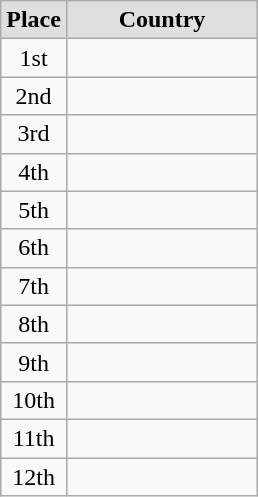<table class="wikitable">
<tr align="center" bgcolor="#dfdfdf">
<td width="30"><strong>Place</strong></td>
<td width="120"><strong>Country</strong></td>
</tr>
<tr align="center">
<td>1st</td>
<td><strong></strong></td>
</tr>
<tr align="center">
<td>2nd</td>
<td><strong></strong></td>
</tr>
<tr align="center">
<td>3rd</td>
<td><strong></strong></td>
</tr>
<tr align="center">
<td>4th</td>
<td><strong></strong></td>
</tr>
<tr align="center">
<td>5th</td>
<td><strong></strong></td>
</tr>
<tr align="center">
<td>6th</td>
<td></td>
</tr>
<tr align="center">
<td>7th</td>
<td></td>
</tr>
<tr align="center">
<td>8th</td>
<td></td>
</tr>
<tr align="center">
<td>9th</td>
<td></td>
</tr>
<tr align="center">
<td>10th</td>
<td></td>
</tr>
<tr align="center">
<td>11th</td>
<td></td>
</tr>
<tr align="center">
<td>12th</td>
<td></td>
</tr>
</table>
